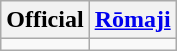<table class="wikitable" rules="cols">
<tr>
<th>Official</th>
<th><a href='#'>Rōmaji</a></th>
</tr>
<tr>
<td></td>
<td></td>
</tr>
</table>
